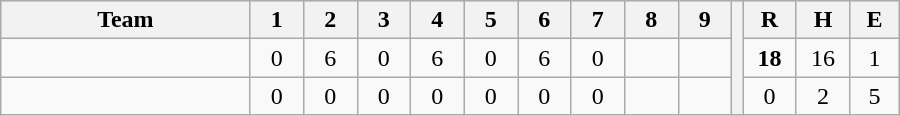<table border=1 cellspacing=0 width=600 style="margin-left:3em;" class="wikitable">
<tr style="text-align:center; background-color:#e6e6e6;">
<th align=left width=28%>Team</th>
<th width=6%>1</th>
<th width=6%>2</th>
<th width=6%>3</th>
<th width=6%>4</th>
<th width=6%>5</th>
<th width=6%>6</th>
<th width=6%>7</th>
<th width=6%>8</th>
<th width=6%>9</th>
<th rowspan="3" width=0.5%></th>
<th width=6%>R</th>
<th width=6%>H</th>
<th width=6%>E</th>
</tr>
<tr style="text-align:center;">
<td align=left></td>
<td>0</td>
<td>6</td>
<td>0</td>
<td>6</td>
<td>0</td>
<td>6</td>
<td>0</td>
<td></td>
<td></td>
<td><strong>18</strong></td>
<td>16</td>
<td>1</td>
</tr>
<tr style="text-align:center;">
<td align=left></td>
<td>0</td>
<td>0</td>
<td>0</td>
<td>0</td>
<td>0</td>
<td>0</td>
<td>0</td>
<td></td>
<td></td>
<td>0</td>
<td>2</td>
<td>5</td>
</tr>
</table>
